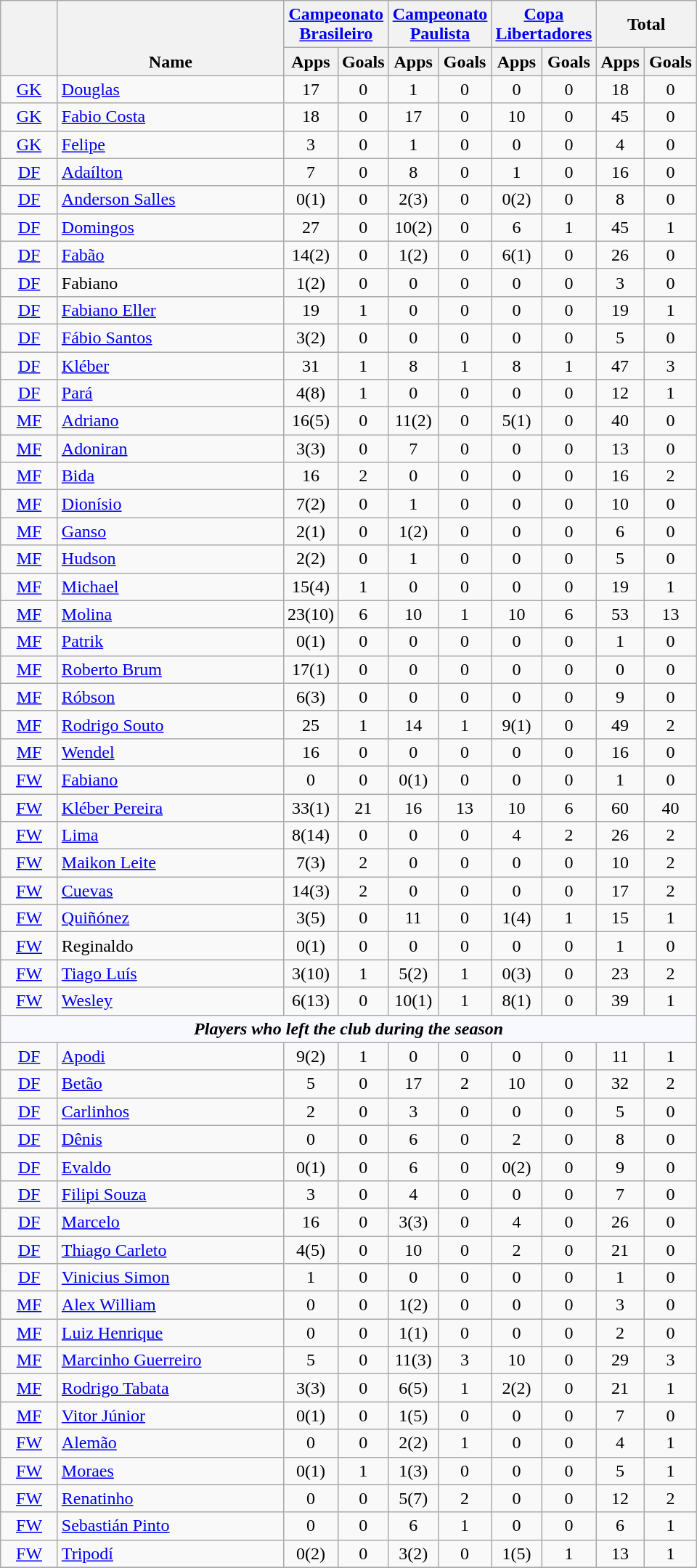<table class="wikitable sortable" style="text-align:center;">
<tr>
<th rowspan="2" width="45" valign="bottom"></th>
<th rowspan="2" width="200" valign="bottom">Name</th>
<th colspan="2" width="85"><a href='#'>Campeonato Brasileiro</a></th>
<th colspan="2" width="85"><a href='#'>Campeonato Paulista</a></th>
<th colspan="2" width="85"><a href='#'>Copa Libertadores</a></th>
<th colspan="2" width="85">Total</th>
</tr>
<tr>
<th>Apps</th>
<th>Goals</th>
<th>Apps</th>
<th>Goals</th>
<th>Apps</th>
<th>Goals</th>
<th>Apps</th>
<th>Goals</th>
</tr>
<tr>
<td><a href='#'>GK</a></td>
<td align=left> <a href='#'>Douglas</a></td>
<td>17</td>
<td>0</td>
<td>1</td>
<td>0</td>
<td>0</td>
<td>0</td>
<td>18</td>
<td>0</td>
</tr>
<tr>
<td><a href='#'>GK</a></td>
<td align=left> <a href='#'>Fabio Costa</a></td>
<td>18</td>
<td>0</td>
<td>17</td>
<td>0</td>
<td>10</td>
<td>0</td>
<td>45</td>
<td>0</td>
</tr>
<tr>
<td><a href='#'>GK</a></td>
<td align=left> <a href='#'>Felipe</a></td>
<td>3</td>
<td>0</td>
<td>1</td>
<td>0</td>
<td>0</td>
<td>0</td>
<td>4</td>
<td>0</td>
</tr>
<tr>
<td><a href='#'>DF</a></td>
<td align=left> <a href='#'>Adaílton</a></td>
<td>7</td>
<td>0</td>
<td>8</td>
<td>0</td>
<td>1</td>
<td>0</td>
<td>16</td>
<td>0</td>
</tr>
<tr>
<td><a href='#'>DF</a></td>
<td align=left> <a href='#'>Anderson Salles</a></td>
<td>0(1)</td>
<td>0</td>
<td>2(3)</td>
<td>0</td>
<td>0(2)</td>
<td>0</td>
<td>8</td>
<td>0</td>
</tr>
<tr>
<td><a href='#'>DF</a></td>
<td align=left> <a href='#'>Domingos</a></td>
<td>27</td>
<td>0</td>
<td>10(2)</td>
<td>0</td>
<td>6</td>
<td>1</td>
<td>45</td>
<td>1</td>
</tr>
<tr>
<td><a href='#'>DF</a></td>
<td align=left> <a href='#'>Fabão</a></td>
<td>14(2)</td>
<td>0</td>
<td>1(2)</td>
<td>0</td>
<td>6(1)</td>
<td>0</td>
<td>26</td>
<td>0</td>
</tr>
<tr>
<td><a href='#'>DF</a></td>
<td align=left> Fabiano</td>
<td>1(2)</td>
<td>0</td>
<td>0</td>
<td>0</td>
<td>0</td>
<td>0</td>
<td>3</td>
<td>0</td>
</tr>
<tr>
<td><a href='#'>DF</a></td>
<td align=left> <a href='#'>Fabiano Eller</a></td>
<td>19</td>
<td>1</td>
<td>0</td>
<td>0</td>
<td>0</td>
<td>0</td>
<td>19</td>
<td>1</td>
</tr>
<tr>
<td><a href='#'>DF</a></td>
<td align=left> <a href='#'>Fábio Santos</a></td>
<td>3(2)</td>
<td>0</td>
<td>0</td>
<td>0</td>
<td>0</td>
<td>0</td>
<td>5</td>
<td>0</td>
</tr>
<tr>
<td><a href='#'>DF</a></td>
<td align=left> <a href='#'>Kléber</a></td>
<td>31</td>
<td>1</td>
<td>8</td>
<td>1</td>
<td>8</td>
<td>1</td>
<td>47</td>
<td>3</td>
</tr>
<tr>
<td><a href='#'>DF</a></td>
<td align=left> <a href='#'>Pará</a></td>
<td>4(8)</td>
<td>1</td>
<td>0</td>
<td>0</td>
<td>0</td>
<td>0</td>
<td>12</td>
<td>1</td>
</tr>
<tr>
<td><a href='#'>MF</a></td>
<td align=left> <a href='#'>Adriano</a></td>
<td>16(5)</td>
<td>0</td>
<td>11(2)</td>
<td>0</td>
<td>5(1)</td>
<td>0</td>
<td>40</td>
<td>0</td>
</tr>
<tr>
<td><a href='#'>MF</a></td>
<td align=left> <a href='#'>Adoniran</a></td>
<td>3(3)</td>
<td>0</td>
<td>7</td>
<td>0</td>
<td>0</td>
<td>0</td>
<td>13</td>
<td>0</td>
</tr>
<tr>
<td><a href='#'>MF</a></td>
<td align=left> <a href='#'>Bida</a></td>
<td>16</td>
<td>2</td>
<td>0</td>
<td>0</td>
<td>0</td>
<td>0</td>
<td>16</td>
<td>2</td>
</tr>
<tr>
<td><a href='#'>MF</a></td>
<td align=left> <a href='#'>Dionísio</a></td>
<td>7(2)</td>
<td>0</td>
<td>1</td>
<td>0</td>
<td>0</td>
<td>0</td>
<td>10</td>
<td>0</td>
</tr>
<tr>
<td><a href='#'>MF</a></td>
<td align=left> <a href='#'>Ganso</a></td>
<td>2(1)</td>
<td>0</td>
<td>1(2)</td>
<td>0</td>
<td>0</td>
<td>0</td>
<td>6</td>
<td>0</td>
</tr>
<tr>
<td><a href='#'>MF</a></td>
<td align=left> <a href='#'>Hudson</a></td>
<td>2(2)</td>
<td>0</td>
<td>1</td>
<td>0</td>
<td>0</td>
<td>0</td>
<td>5</td>
<td>0</td>
</tr>
<tr>
<td><a href='#'>MF</a></td>
<td align=left> <a href='#'>Michael</a></td>
<td>15(4)</td>
<td>1</td>
<td>0</td>
<td>0</td>
<td>0</td>
<td>0</td>
<td>19</td>
<td>1</td>
</tr>
<tr>
<td><a href='#'>MF</a></td>
<td align=left> <a href='#'>Molina</a></td>
<td>23(10)</td>
<td>6</td>
<td>10</td>
<td>1</td>
<td>10</td>
<td>6</td>
<td>53</td>
<td>13</td>
</tr>
<tr>
<td><a href='#'>MF</a></td>
<td align=left> <a href='#'>Patrik</a></td>
<td>0(1)</td>
<td>0</td>
<td>0</td>
<td>0</td>
<td>0</td>
<td>0</td>
<td>1</td>
<td>0</td>
</tr>
<tr>
<td><a href='#'>MF</a></td>
<td align=left> <a href='#'>Roberto Brum</a></td>
<td>17(1)</td>
<td>0</td>
<td>0</td>
<td>0</td>
<td>0</td>
<td>0</td>
<td>0</td>
<td>0</td>
</tr>
<tr>
<td><a href='#'>MF</a></td>
<td align=left> <a href='#'>Róbson</a></td>
<td>6(3)</td>
<td>0</td>
<td>0</td>
<td>0</td>
<td>0</td>
<td>0</td>
<td>9</td>
<td>0</td>
</tr>
<tr>
<td><a href='#'>MF</a></td>
<td align=left> <a href='#'>Rodrigo Souto</a></td>
<td>25</td>
<td>1</td>
<td>14</td>
<td>1</td>
<td>9(1)</td>
<td>0</td>
<td>49</td>
<td>2</td>
</tr>
<tr>
<td><a href='#'>MF</a></td>
<td align=left> <a href='#'>Wendel</a></td>
<td>16</td>
<td>0</td>
<td>0</td>
<td>0</td>
<td>0</td>
<td>0</td>
<td>16</td>
<td>0</td>
</tr>
<tr>
<td><a href='#'>FW</a></td>
<td align=left> <a href='#'>Fabiano</a></td>
<td>0</td>
<td>0</td>
<td>0(1)</td>
<td>0</td>
<td>0</td>
<td>0</td>
<td>1</td>
<td>0</td>
</tr>
<tr>
<td><a href='#'>FW</a></td>
<td align=left> <a href='#'>Kléber Pereira</a></td>
<td>33(1)</td>
<td>21</td>
<td>16</td>
<td>13</td>
<td>10</td>
<td>6</td>
<td>60</td>
<td>40</td>
</tr>
<tr>
<td><a href='#'>FW</a></td>
<td align=left> <a href='#'>Lima</a></td>
<td>8(14)</td>
<td>0</td>
<td>0</td>
<td>0</td>
<td>4</td>
<td>2</td>
<td>26</td>
<td>2</td>
</tr>
<tr>
<td><a href='#'>FW</a></td>
<td align=left> <a href='#'>Maikon Leite</a></td>
<td>7(3)</td>
<td>2</td>
<td>0</td>
<td>0</td>
<td>0</td>
<td>0</td>
<td>10</td>
<td>2</td>
</tr>
<tr>
<td><a href='#'>FW</a></td>
<td align=left> <a href='#'>Cuevas</a></td>
<td>14(3)</td>
<td>2</td>
<td>0</td>
<td>0</td>
<td>0</td>
<td>0</td>
<td>17</td>
<td>2</td>
</tr>
<tr>
<td><a href='#'>FW</a></td>
<td align=left> <a href='#'>Quiñónez</a></td>
<td>3(5)</td>
<td>0</td>
<td>11</td>
<td>0</td>
<td>1(4)</td>
<td>1</td>
<td>15</td>
<td>1</td>
</tr>
<tr>
<td><a href='#'>FW</a></td>
<td align=left> Reginaldo</td>
<td>0(1)</td>
<td>0</td>
<td>0</td>
<td>0</td>
<td>0</td>
<td>0</td>
<td>1</td>
<td>0</td>
</tr>
<tr>
<td><a href='#'>FW</a></td>
<td align=left> <a href='#'>Tiago Luís</a></td>
<td>3(10)</td>
<td>1</td>
<td>5(2)</td>
<td>1</td>
<td>0(3)</td>
<td>0</td>
<td>23</td>
<td>2</td>
</tr>
<tr>
<td><a href='#'>FW</a></td>
<td align=left> <a href='#'>Wesley</a></td>
<td>6(13)</td>
<td>0</td>
<td>10(1)</td>
<td>1</td>
<td>8(1)</td>
<td>0</td>
<td>39</td>
<td>1</td>
</tr>
<tr>
<th colspan=10 style="background: #F8F8FF" align=center><em>Players who left the club during the season</em></th>
</tr>
<tr>
<td><a href='#'>DF</a></td>
<td align=left> <a href='#'>Apodi</a></td>
<td>9(2)</td>
<td>1</td>
<td>0</td>
<td>0</td>
<td>0</td>
<td>0</td>
<td>11</td>
<td>1</td>
</tr>
<tr>
<td><a href='#'>DF</a></td>
<td align=left> <a href='#'>Betão</a></td>
<td>5</td>
<td>0</td>
<td>17</td>
<td>2</td>
<td>10</td>
<td>0</td>
<td>32</td>
<td>2</td>
</tr>
<tr>
<td><a href='#'>DF</a></td>
<td align=left> <a href='#'>Carlinhos</a></td>
<td>2</td>
<td>0</td>
<td>3</td>
<td>0</td>
<td>0</td>
<td>0</td>
<td>5</td>
<td>0</td>
</tr>
<tr>
<td><a href='#'>DF</a></td>
<td align=left> <a href='#'>Dênis</a></td>
<td>0</td>
<td>0</td>
<td>6</td>
<td>0</td>
<td>2</td>
<td>0</td>
<td>8</td>
<td>0</td>
</tr>
<tr>
<td><a href='#'>DF</a></td>
<td align=left> <a href='#'>Evaldo</a></td>
<td>0(1)</td>
<td>0</td>
<td>6</td>
<td>0</td>
<td>0(2)</td>
<td>0</td>
<td>9</td>
<td>0</td>
</tr>
<tr>
<td><a href='#'>DF</a></td>
<td align=left> <a href='#'>Filipi Souza</a></td>
<td>3</td>
<td>0</td>
<td>4</td>
<td>0</td>
<td>0</td>
<td>0</td>
<td>7</td>
<td>0</td>
</tr>
<tr>
<td><a href='#'>DF</a></td>
<td align=left> <a href='#'>Marcelo</a></td>
<td>16</td>
<td>0</td>
<td>3(3)</td>
<td>0</td>
<td>4</td>
<td>0</td>
<td>26</td>
<td>0</td>
</tr>
<tr>
<td><a href='#'>DF</a></td>
<td align=left> <a href='#'>Thiago Carleto</a></td>
<td>4(5)</td>
<td>0</td>
<td>10</td>
<td>0</td>
<td>2</td>
<td>0</td>
<td>21</td>
<td>0</td>
</tr>
<tr>
<td><a href='#'>DF</a></td>
<td align=left> <a href='#'>Vinicius Simon</a></td>
<td>1</td>
<td>0</td>
<td>0</td>
<td>0</td>
<td>0</td>
<td>0</td>
<td>1</td>
<td>0</td>
</tr>
<tr>
<td><a href='#'>MF</a></td>
<td align=left> <a href='#'>Alex William</a></td>
<td>0</td>
<td>0</td>
<td>1(2)</td>
<td>0</td>
<td>0</td>
<td>0</td>
<td>3</td>
<td>0</td>
</tr>
<tr>
<td><a href='#'>MF</a></td>
<td align=left> <a href='#'>Luiz Henrique</a></td>
<td>0</td>
<td>0</td>
<td>1(1)</td>
<td>0</td>
<td>0</td>
<td>0</td>
<td>2</td>
<td>0</td>
</tr>
<tr>
<td><a href='#'>MF</a></td>
<td align=left> <a href='#'>Marcinho Guerreiro</a></td>
<td>5</td>
<td>0</td>
<td>11(3)</td>
<td>3</td>
<td>10</td>
<td>0</td>
<td>29</td>
<td>3</td>
</tr>
<tr>
<td><a href='#'>MF</a></td>
<td align=left> <a href='#'>Rodrigo Tabata</a></td>
<td>3(3)</td>
<td>0</td>
<td>6(5)</td>
<td>1</td>
<td>2(2)</td>
<td>0</td>
<td>21</td>
<td>1</td>
</tr>
<tr>
<td><a href='#'>MF</a></td>
<td align=left> <a href='#'>Vitor Júnior</a></td>
<td>0(1)</td>
<td>0</td>
<td>1(5)</td>
<td>0</td>
<td>0</td>
<td>0</td>
<td>7</td>
<td>0</td>
</tr>
<tr>
<td><a href='#'>FW</a></td>
<td align=left> <a href='#'>Alemão</a></td>
<td>0</td>
<td>0</td>
<td>2(2)</td>
<td>1</td>
<td>0</td>
<td>0</td>
<td>4</td>
<td>1</td>
</tr>
<tr>
<td><a href='#'>FW</a></td>
<td align=left> <a href='#'>Moraes</a></td>
<td>0(1)</td>
<td>1</td>
<td>1(3)</td>
<td>0</td>
<td>0</td>
<td>0</td>
<td>5</td>
<td>1</td>
</tr>
<tr>
<td><a href='#'>FW</a></td>
<td align=left> <a href='#'>Renatinho</a></td>
<td>0</td>
<td>0</td>
<td>5(7)</td>
<td>2</td>
<td>0</td>
<td>0</td>
<td>12</td>
<td>2</td>
</tr>
<tr>
<td><a href='#'>FW</a></td>
<td align=left> <a href='#'>Sebastián Pinto</a></td>
<td>0</td>
<td>0</td>
<td>6</td>
<td>1</td>
<td>0</td>
<td>0</td>
<td>6</td>
<td>1</td>
</tr>
<tr>
<td><a href='#'>FW</a></td>
<td align=left> <a href='#'>Tripodí</a></td>
<td>0(2)</td>
<td>0</td>
<td>3(2)</td>
<td>0</td>
<td>1(5)</td>
<td>1</td>
<td>13</td>
<td>1</td>
</tr>
<tr>
</tr>
</table>
